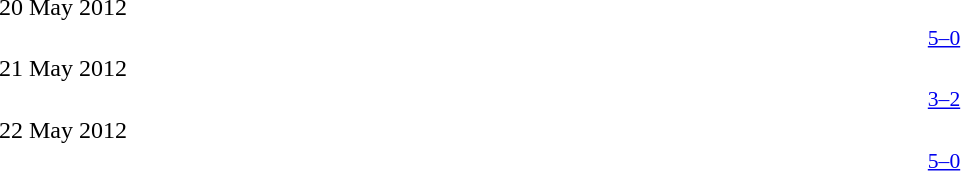<table style="width:100%;" cellspacing="1">
<tr>
<th width=25%></th>
<th width=10%></th>
<th width=25%></th>
</tr>
<tr>
<td>20 May 2012</td>
</tr>
<tr style=font-size:90%>
<td align=right></td>
<td align=center><a href='#'>5–0</a></td>
<td></td>
</tr>
<tr>
<td>21 May 2012</td>
</tr>
<tr style=font-size:90%>
<td align=right></td>
<td align=center><a href='#'>3–2</a></td>
<td></td>
</tr>
<tr>
<td>22 May 2012</td>
</tr>
<tr style=font-size:90%>
<td align=right></td>
<td align=center><a href='#'>5–0</a></td>
<td></td>
</tr>
</table>
